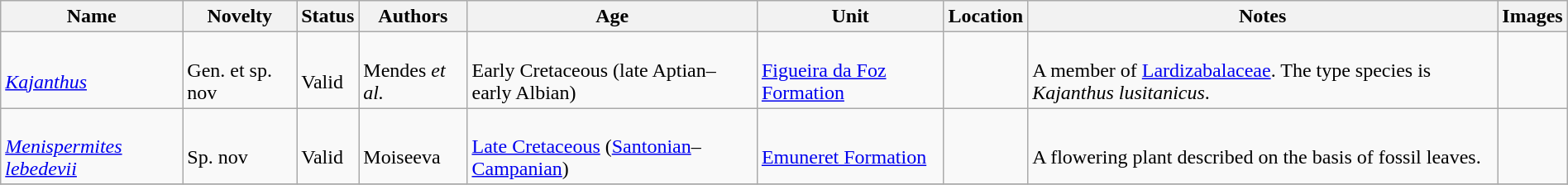<table class="wikitable sortable" align="center" width="100%">
<tr>
<th>Name</th>
<th>Novelty</th>
<th>Status</th>
<th>Authors</th>
<th>Age</th>
<th>Unit</th>
<th>Location</th>
<th>Notes</th>
<th>Images</th>
</tr>
<tr>
<td><br><em><a href='#'>Kajanthus</a></em></td>
<td><br>Gen. et sp. nov</td>
<td><br>Valid</td>
<td><br>Mendes <em>et al.</em></td>
<td><br>Early Cretaceous (late Aptian–early Albian)</td>
<td><br><a href='#'>Figueira da Foz Formation</a></td>
<td><br></td>
<td><br>A member of <a href='#'>Lardizabalaceae</a>. The type species is <em>Kajanthus lusitanicus</em>.</td>
<td></td>
</tr>
<tr>
<td><br><em><a href='#'>Menispermites lebedevii</a></em></td>
<td><br>Sp. nov</td>
<td><br>Valid</td>
<td><br>Moiseeva</td>
<td><br><a href='#'>Late Cretaceous</a> (<a href='#'>Santonian</a>–<a href='#'>Campanian</a>)</td>
<td><br><a href='#'>Emuneret Formation</a></td>
<td><br></td>
<td><br>A flowering plant described on the basis of fossil leaves.</td>
<td></td>
</tr>
<tr>
</tr>
</table>
